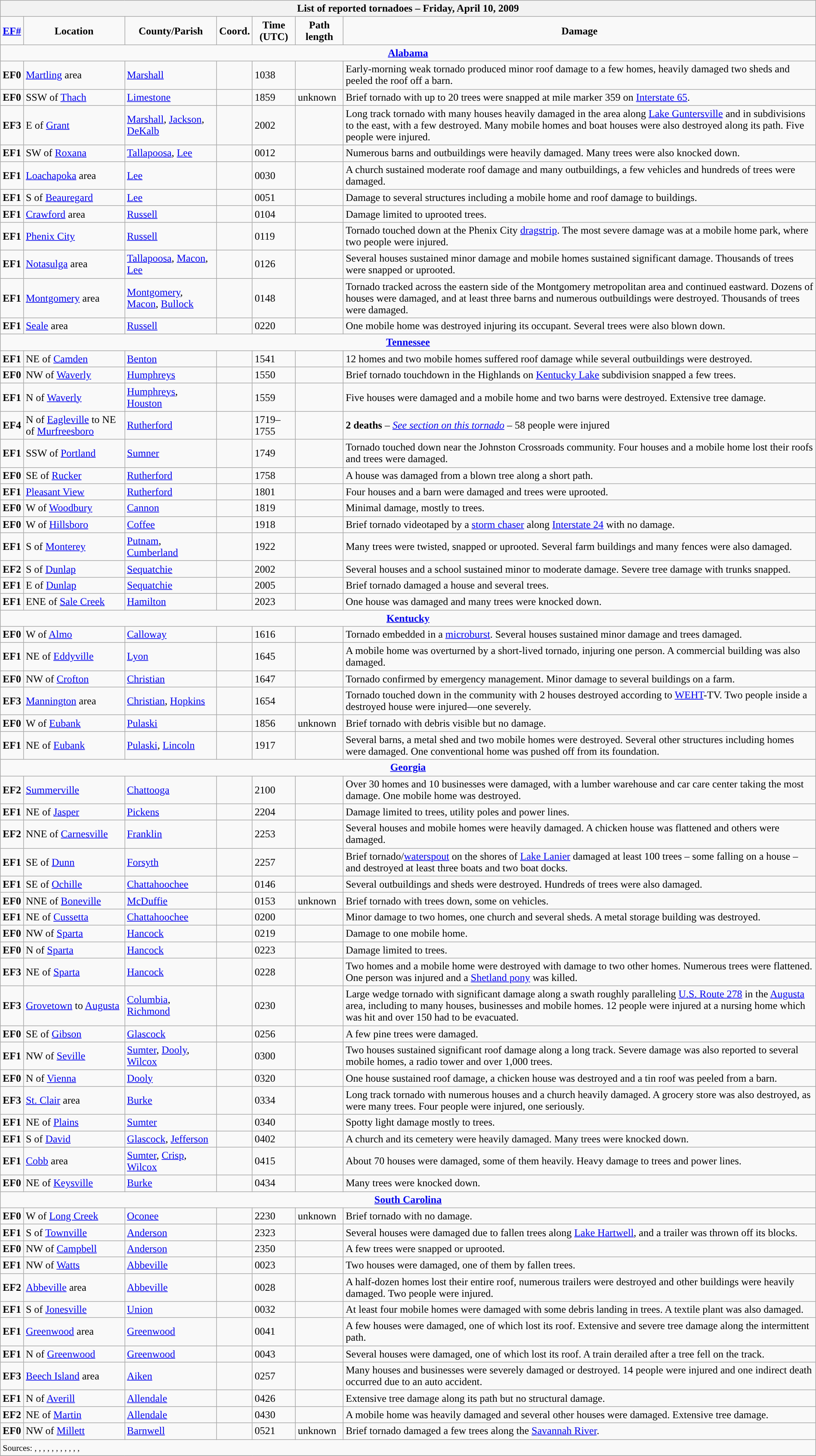<table class="wikitable collapsible" width="100%">
<tr>
<th colspan="7">List of reported tornadoes – Friday, April 10, 2009</th>
</tr>
<tr style="text-align:center;">
<td><strong><a href='#'>EF#</a></strong></td>
<td><strong>Location</strong></td>
<td><strong>County/Parish</strong></td>
<td><strong>Coord.</strong></td>
<td><strong>Time (UTC)</strong></td>
<td><strong>Path length</strong></td>
<td><strong>Damage</strong></td>
</tr>
<tr>
<td colspan="7" align=center><strong><a href='#'>Alabama</a></strong></td>
</tr>
<tr>
<td><strong>EF0</strong></td>
<td><a href='#'>Martling</a> area</td>
<td><a href='#'>Marshall</a></td>
<td></td>
<td>1038</td>
<td></td>
<td>Early-morning weak tornado produced minor roof damage to a few homes, heavily damaged two sheds and peeled the roof off a barn.</td>
</tr>
<tr>
<td><strong>EF0</strong></td>
<td>SSW of <a href='#'>Thach</a></td>
<td><a href='#'>Limestone</a></td>
<td></td>
<td>1859</td>
<td>unknown</td>
<td>Brief tornado with up to 20 trees were snapped at mile marker 359 on <a href='#'>Interstate 65</a>.</td>
</tr>
<tr>
<td><strong>EF3</strong></td>
<td>E of <a href='#'>Grant</a></td>
<td><a href='#'>Marshall</a>, <a href='#'>Jackson</a>, <a href='#'>DeKalb</a></td>
<td></td>
<td>2002</td>
<td></td>
<td>Long track tornado with many houses heavily damaged in the area along <a href='#'>Lake Guntersville</a> and in subdivisions to the east, with a few destroyed. Many mobile homes and boat houses were also destroyed along its path. Five people were injured.</td>
</tr>
<tr>
<td><strong>EF1</strong></td>
<td>SW of <a href='#'>Roxana</a></td>
<td><a href='#'>Tallapoosa</a>, <a href='#'>Lee</a></td>
<td></td>
<td>0012</td>
<td></td>
<td>Numerous barns and outbuildings were heavily damaged. Many trees were also knocked down.</td>
</tr>
<tr>
<td><strong>EF1</strong></td>
<td><a href='#'>Loachapoka</a> area</td>
<td><a href='#'>Lee</a></td>
<td></td>
<td>0030</td>
<td></td>
<td>A church sustained moderate roof damage and many outbuildings, a few vehicles and hundreds of trees were damaged.</td>
</tr>
<tr>
<td><strong>EF1</strong></td>
<td>S of <a href='#'>Beauregard</a></td>
<td><a href='#'>Lee</a></td>
<td></td>
<td>0051</td>
<td></td>
<td>Damage to several structures including a mobile home and roof damage to buildings.</td>
</tr>
<tr>
<td><strong>EF1</strong></td>
<td><a href='#'>Crawford</a> area</td>
<td><a href='#'>Russell</a></td>
<td></td>
<td>0104</td>
<td></td>
<td>Damage limited to uprooted trees.</td>
</tr>
<tr>
<td><strong>EF1</strong></td>
<td><a href='#'>Phenix City</a></td>
<td><a href='#'>Russell</a></td>
<td></td>
<td>0119</td>
<td></td>
<td>Tornado touched down at the Phenix City <a href='#'>dragstrip</a>. The most severe damage was at a mobile home park, where two people were injured.</td>
</tr>
<tr>
<td><strong>EF1</strong></td>
<td><a href='#'>Notasulga</a> area</td>
<td><a href='#'>Tallapoosa</a>, <a href='#'>Macon</a>, <a href='#'>Lee</a></td>
<td></td>
<td>0126</td>
<td></td>
<td>Several houses sustained minor damage and mobile homes sustained significant damage. Thousands of trees were snapped or uprooted.</td>
</tr>
<tr>
<td><strong>EF1</strong></td>
<td><a href='#'>Montgomery</a> area</td>
<td><a href='#'>Montgomery</a>, <a href='#'>Macon</a>, <a href='#'>Bullock</a></td>
<td></td>
<td>0148</td>
<td></td>
<td>Tornado tracked across the eastern side of the Montgomery metropolitan area and continued eastward. Dozens of houses were damaged, and at least three barns and numerous outbuildings were destroyed. Thousands of trees were damaged.</td>
</tr>
<tr>
<td><strong>EF1</strong></td>
<td><a href='#'>Seale</a> area</td>
<td><a href='#'>Russell</a></td>
<td></td>
<td>0220</td>
<td></td>
<td>One mobile home was destroyed injuring its occupant. Several trees were also blown down.</td>
</tr>
<tr>
<td colspan="7" align=center><strong><a href='#'>Tennessee</a></strong></td>
</tr>
<tr>
<td><strong>EF1</strong></td>
<td>NE of <a href='#'>Camden</a></td>
<td><a href='#'>Benton</a></td>
<td></td>
<td>1541</td>
<td></td>
<td>12 homes and two mobile homes suffered roof damage while several outbuildings were destroyed.</td>
</tr>
<tr>
<td><strong>EF0</strong></td>
<td>NW of <a href='#'>Waverly</a></td>
<td><a href='#'>Humphreys</a></td>
<td></td>
<td>1550</td>
<td></td>
<td>Brief tornado touchdown in the Highlands on <a href='#'>Kentucky Lake</a> subdivision snapped a few trees.</td>
</tr>
<tr>
<td><strong>EF1</strong></td>
<td>N of <a href='#'>Waverly</a></td>
<td><a href='#'>Humphreys</a>, <a href='#'>Houston</a></td>
<td></td>
<td>1559</td>
<td></td>
<td>Five houses were damaged and a mobile home and two barns were destroyed. Extensive tree damage.</td>
</tr>
<tr>
<td><strong>EF4</strong></td>
<td>N of <a href='#'>Eagleville</a> to NE of <a href='#'>Murfreesboro</a></td>
<td><a href='#'>Rutherford</a></td>
<td></td>
<td>1719–1755</td>
<td></td>
<td><strong>2 deaths</strong> – <em><a href='#'>See section on this tornado</a></em> – 58 people were injured</td>
</tr>
<tr>
<td><strong>EF1</strong></td>
<td>SSW of <a href='#'>Portland</a></td>
<td><a href='#'>Sumner</a></td>
<td></td>
<td>1749</td>
<td></td>
<td>Tornado touched down near the Johnston Crossroads community. Four houses and a mobile home lost their roofs and trees were damaged.</td>
</tr>
<tr>
<td><strong>EF0</strong></td>
<td>SE of <a href='#'>Rucker</a></td>
<td><a href='#'>Rutherford</a></td>
<td></td>
<td>1758</td>
<td></td>
<td>A house was damaged from a blown tree along a short path.</td>
</tr>
<tr>
<td><strong>EF1</strong></td>
<td><a href='#'>Pleasant View</a></td>
<td><a href='#'>Rutherford</a></td>
<td></td>
<td>1801</td>
<td></td>
<td>Four houses and a barn were damaged and trees were uprooted.</td>
</tr>
<tr>
<td><strong>EF0</strong></td>
<td>W of <a href='#'>Woodbury</a></td>
<td><a href='#'>Cannon</a></td>
<td></td>
<td>1819</td>
<td></td>
<td>Minimal damage, mostly to trees.</td>
</tr>
<tr>
<td><strong>EF0</strong></td>
<td>W of <a href='#'>Hillsboro</a></td>
<td><a href='#'>Coffee</a></td>
<td></td>
<td>1918</td>
<td></td>
<td>Brief tornado videotaped by a <a href='#'>storm chaser</a> along <a href='#'>Interstate 24</a> with no damage.</td>
</tr>
<tr>
<td><strong>EF1</strong></td>
<td>S of <a href='#'>Monterey</a></td>
<td><a href='#'>Putnam</a>, <a href='#'>Cumberland</a></td>
<td></td>
<td>1922</td>
<td></td>
<td>Many trees were twisted, snapped or uprooted. Several farm buildings and many fences were also damaged.</td>
</tr>
<tr>
<td><strong>EF2</strong></td>
<td>S of <a href='#'>Dunlap</a></td>
<td><a href='#'>Sequatchie</a></td>
<td></td>
<td>2002</td>
<td></td>
<td>Several houses and a school sustained minor to moderate damage. Severe tree damage with trunks snapped.</td>
</tr>
<tr>
<td><strong>EF1</strong></td>
<td>E of <a href='#'>Dunlap</a></td>
<td><a href='#'>Sequatchie</a></td>
<td></td>
<td>2005</td>
<td></td>
<td>Brief tornado damaged a house and several trees.</td>
</tr>
<tr>
<td><strong>EF1</strong></td>
<td>ENE of <a href='#'>Sale Creek</a></td>
<td><a href='#'>Hamilton</a></td>
<td></td>
<td>2023</td>
<td></td>
<td>One house was damaged and many trees were knocked down.</td>
</tr>
<tr>
<td colspan="7" align=center><strong><a href='#'>Kentucky</a></strong></td>
</tr>
<tr>
<td><strong>EF0</strong></td>
<td>W of <a href='#'>Almo</a></td>
<td><a href='#'>Calloway</a></td>
<td></td>
<td>1616</td>
<td></td>
<td>Tornado embedded in a <a href='#'>microburst</a>. Several houses sustained minor damage and trees damaged.</td>
</tr>
<tr>
<td><strong>EF1</strong></td>
<td>NE of <a href='#'>Eddyville</a></td>
<td><a href='#'>Lyon</a></td>
<td></td>
<td>1645</td>
<td></td>
<td>A mobile home was overturned by a short-lived tornado, injuring one person. A commercial building was also damaged.</td>
</tr>
<tr>
<td><strong>EF0</strong></td>
<td>NW of <a href='#'>Crofton</a></td>
<td><a href='#'>Christian</a></td>
<td></td>
<td>1647</td>
<td></td>
<td>Tornado confirmed by emergency management. Minor damage to several buildings on a farm.</td>
</tr>
<tr>
<td><strong>EF3</strong></td>
<td><a href='#'>Mannington</a> area</td>
<td><a href='#'>Christian</a>, <a href='#'>Hopkins</a></td>
<td></td>
<td>1654</td>
<td></td>
<td>Tornado touched down in the community with 2 houses destroyed according to <a href='#'>WEHT</a>-TV. Two people inside a destroyed house were injured—one severely.</td>
</tr>
<tr>
<td><strong>EF0</strong></td>
<td>W of <a href='#'>Eubank</a></td>
<td><a href='#'>Pulaski</a></td>
<td></td>
<td>1856</td>
<td>unknown</td>
<td>Brief tornado with debris visible but no damage.</td>
</tr>
<tr>
<td><strong>EF1</strong></td>
<td>NE of <a href='#'>Eubank</a></td>
<td><a href='#'>Pulaski</a>, <a href='#'>Lincoln</a></td>
<td></td>
<td>1917</td>
<td></td>
<td>Several barns, a metal shed and two mobile homes were destroyed. Several other structures including homes were damaged. One conventional home was pushed off  from its foundation.</td>
</tr>
<tr>
<td colspan="7" align=center><strong><a href='#'>Georgia</a></strong></td>
</tr>
<tr>
<td><strong>EF2</strong></td>
<td><a href='#'>Summerville</a></td>
<td><a href='#'>Chattooga</a></td>
<td></td>
<td>2100</td>
<td></td>
<td>Over 30 homes and 10 businesses were damaged, with a lumber warehouse and car care center taking the most damage. One mobile home was destroyed.</td>
</tr>
<tr>
<td><strong>EF1</strong></td>
<td>NE of <a href='#'>Jasper</a></td>
<td><a href='#'>Pickens</a></td>
<td></td>
<td>2204</td>
<td></td>
<td>Damage limited to trees, utility poles and power lines.</td>
</tr>
<tr>
<td><strong>EF2</strong></td>
<td>NNE of <a href='#'>Carnesville</a></td>
<td><a href='#'>Franklin</a></td>
<td></td>
<td>2253</td>
<td></td>
<td>Several houses and mobile homes were heavily damaged. A chicken house was flattened and others were damaged.</td>
</tr>
<tr>
<td><strong>EF1</strong></td>
<td>SE of <a href='#'>Dunn</a></td>
<td><a href='#'>Forsyth</a></td>
<td></td>
<td>2257</td>
<td></td>
<td>Brief tornado/<a href='#'>waterspout</a> on the shores of <a href='#'>Lake Lanier</a> damaged at least 100 trees – some falling on a house – and destroyed at least three boats and two boat docks.</td>
</tr>
<tr>
<td><strong>EF1</strong></td>
<td>SE of <a href='#'>Ochille</a></td>
<td><a href='#'>Chattahoochee</a></td>
<td></td>
<td>0146</td>
<td></td>
<td>Several outbuildings and sheds were destroyed. Hundreds of trees were also damaged.</td>
</tr>
<tr>
<td><strong>EF0</strong></td>
<td>NNE of <a href='#'>Boneville</a></td>
<td><a href='#'>McDuffie</a></td>
<td></td>
<td>0153</td>
<td>unknown</td>
<td>Brief tornado with trees down, some on vehicles.</td>
</tr>
<tr>
<td><strong>EF1</strong></td>
<td>NE of <a href='#'>Cussetta</a></td>
<td><a href='#'>Chattahoochee</a></td>
<td></td>
<td>0200</td>
<td></td>
<td>Minor damage to two homes, one church and several sheds. A metal storage building was destroyed.</td>
</tr>
<tr>
<td><strong>EF0</strong></td>
<td>NW of <a href='#'>Sparta</a></td>
<td><a href='#'>Hancock</a></td>
<td></td>
<td>0219</td>
<td></td>
<td>Damage to one mobile home.</td>
</tr>
<tr>
<td><strong>EF0</strong></td>
<td>N of <a href='#'>Sparta</a></td>
<td><a href='#'>Hancock</a></td>
<td></td>
<td>0223</td>
<td></td>
<td>Damage limited to trees.</td>
</tr>
<tr>
<td><strong>EF3</strong></td>
<td>NE of <a href='#'>Sparta</a></td>
<td><a href='#'>Hancock</a></td>
<td></td>
<td>0228</td>
<td></td>
<td>Two homes and a mobile home were destroyed with damage to two other homes. Numerous trees were flattened. One person was injured and a <a href='#'>Shetland pony</a> was killed.</td>
</tr>
<tr>
<td><strong>EF3</strong></td>
<td><a href='#'>Grovetown</a> to <a href='#'>Augusta</a></td>
<td><a href='#'>Columbia</a>, <a href='#'>Richmond</a></td>
<td></td>
<td>0230</td>
<td></td>
<td>Large wedge tornado with significant damage along a swath roughly paralleling <a href='#'>U.S. Route 278</a> in the <a href='#'>Augusta</a> area, including to many houses, businesses and mobile homes. 12 people were injured at a nursing home which was hit and over 150 had to be evacuated.</td>
</tr>
<tr>
<td><strong>EF0</strong></td>
<td>SE of <a href='#'>Gibson</a></td>
<td><a href='#'>Glascock</a></td>
<td></td>
<td>0256</td>
<td></td>
<td>A few pine trees were damaged.</td>
</tr>
<tr>
<td><strong>EF1</strong></td>
<td>NW of <a href='#'>Seville</a></td>
<td><a href='#'>Sumter</a>, <a href='#'>Dooly</a>, <a href='#'>Wilcox</a></td>
<td></td>
<td>0300</td>
<td></td>
<td>Two houses sustained significant roof damage along a long track. Severe damage was also reported to several mobile homes, a radio tower and over 1,000 trees.</td>
</tr>
<tr>
<td><strong>EF0</strong></td>
<td>N of <a href='#'>Vienna</a></td>
<td><a href='#'>Dooly</a></td>
<td></td>
<td>0320</td>
<td></td>
<td>One house sustained roof damage, a chicken house was destroyed and a tin roof was peeled from a barn.</td>
</tr>
<tr>
<td><strong>EF3</strong></td>
<td><a href='#'>St. Clair</a> area</td>
<td><a href='#'>Burke</a></td>
<td></td>
<td>0334</td>
<td></td>
<td>Long track tornado with numerous houses and a church heavily damaged. A grocery store was also destroyed, as were many trees. Four people were injured, one seriously.</td>
</tr>
<tr>
<td><strong>EF1</strong></td>
<td>NE of <a href='#'>Plains</a></td>
<td><a href='#'>Sumter</a></td>
<td></td>
<td>0340</td>
<td></td>
<td>Spotty light damage mostly to trees.</td>
</tr>
<tr>
<td><strong>EF1</strong></td>
<td>S of <a href='#'>David</a></td>
<td><a href='#'>Glascock</a>, <a href='#'>Jefferson</a></td>
<td></td>
<td>0402</td>
<td></td>
<td>A church and its cemetery were heavily damaged. Many trees were knocked down.</td>
</tr>
<tr>
<td><strong>EF1</strong></td>
<td><a href='#'>Cobb</a> area</td>
<td><a href='#'>Sumter</a>, <a href='#'>Crisp</a>, <a href='#'>Wilcox</a></td>
<td></td>
<td>0415</td>
<td></td>
<td>About 70 houses were damaged, some of them heavily. Heavy damage to trees and power lines.</td>
</tr>
<tr>
<td><strong>EF0</strong></td>
<td>NE of <a href='#'>Keysville</a></td>
<td><a href='#'>Burke</a></td>
<td></td>
<td>0434</td>
<td></td>
<td>Many trees were knocked down.</td>
</tr>
<tr>
<td colspan="7" align=center><strong><a href='#'>South Carolina</a></strong></td>
</tr>
<tr>
<td><strong>EF0</strong></td>
<td>W of <a href='#'>Long Creek</a></td>
<td><a href='#'>Oconee</a></td>
<td></td>
<td>2230</td>
<td>unknown</td>
<td>Brief tornado with no damage.</td>
</tr>
<tr>
<td><strong>EF1</strong></td>
<td>S of <a href='#'>Townville</a></td>
<td><a href='#'>Anderson</a></td>
<td></td>
<td>2323</td>
<td></td>
<td>Several houses were damaged due to fallen trees along <a href='#'>Lake Hartwell</a>, and a trailer was thrown off its blocks.</td>
</tr>
<tr>
<td><strong>EF0</strong></td>
<td>NW of <a href='#'>Campbell</a></td>
<td><a href='#'>Anderson</a></td>
<td></td>
<td>2350</td>
<td></td>
<td>A few trees were snapped or uprooted.</td>
</tr>
<tr>
<td><strong>EF1</strong></td>
<td>NW of <a href='#'>Watts</a></td>
<td><a href='#'>Abbeville</a></td>
<td></td>
<td>0023</td>
<td></td>
<td>Two houses were damaged, one of them by fallen trees.</td>
</tr>
<tr>
<td><strong>EF2</strong></td>
<td><a href='#'>Abbeville</a> area</td>
<td><a href='#'>Abbeville</a></td>
<td></td>
<td>0028</td>
<td></td>
<td>A half-dozen homes lost their entire roof, numerous trailers were destroyed and other buildings were heavily damaged. Two people were injured.</td>
</tr>
<tr>
<td><strong>EF1</strong></td>
<td>S of <a href='#'>Jonesville</a></td>
<td><a href='#'>Union</a></td>
<td></td>
<td>0032</td>
<td></td>
<td>At least four mobile homes were damaged with some debris landing in trees. A textile plant was also damaged.</td>
</tr>
<tr>
<td><strong>EF1</strong></td>
<td><a href='#'>Greenwood</a> area</td>
<td><a href='#'>Greenwood</a></td>
<td></td>
<td>0041</td>
<td></td>
<td>A few houses were damaged, one of which lost its roof. Extensive and severe tree damage along the intermittent path.</td>
</tr>
<tr>
<td><strong>EF1</strong></td>
<td>N of <a href='#'>Greenwood</a></td>
<td><a href='#'>Greenwood</a></td>
<td></td>
<td>0043</td>
<td></td>
<td>Several houses were damaged, one of which lost its roof. A train derailed after a tree fell on the track.</td>
</tr>
<tr>
<td><strong>EF3</strong></td>
<td><a href='#'>Beech Island</a> area</td>
<td><a href='#'>Aiken</a></td>
<td></td>
<td>0257</td>
<td></td>
<td>Many houses and businesses were severely damaged or destroyed. 14 people were injured and one indirect death occurred due to an auto accident.</td>
</tr>
<tr>
<td><strong>EF1</strong></td>
<td>N of <a href='#'>Averill</a></td>
<td><a href='#'>Allendale</a></td>
<td></td>
<td>0426</td>
<td></td>
<td>Extensive tree damage along its path but no structural damage.</td>
</tr>
<tr>
<td><strong>EF2</strong></td>
<td>NE of <a href='#'>Martin</a></td>
<td><a href='#'>Allendale</a></td>
<td></td>
<td>0430</td>
<td></td>
<td>A mobile home was heavily damaged and several other houses were damaged. Extensive tree damage.</td>
</tr>
<tr>
<td><strong>EF0</strong></td>
<td>NW of <a href='#'>Millett</a></td>
<td><a href='#'>Barnwell</a></td>
<td></td>
<td>0521</td>
<td>unknown</td>
<td>Brief tornado damaged a few trees along the <a href='#'>Savannah River</a>.</td>
</tr>
<tr>
<td colspan="7"><small>Sources: , , , , , , , , , , , </small></td>
</tr>
<tr>
</tr>
</table>
